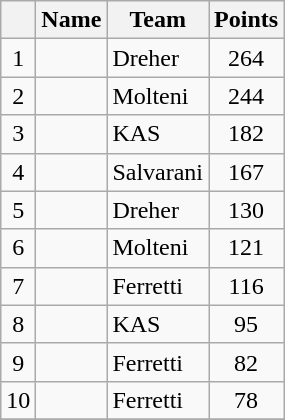<table class="wikitable">
<tr>
<th></th>
<th>Name</th>
<th>Team</th>
<th>Points</th>
</tr>
<tr>
<td style="text-align:center">1</td>
<td> </td>
<td>Dreher</td>
<td style="text-align:center">264</td>
</tr>
<tr>
<td style="text-align:center">2</td>
<td> </td>
<td>Molteni</td>
<td style="text-align:center">244</td>
</tr>
<tr>
<td style="text-align:center">3</td>
<td></td>
<td>KAS</td>
<td style="text-align:center">182</td>
</tr>
<tr>
<td style="text-align:center">4</td>
<td></td>
<td>Salvarani</td>
<td style="text-align:center">167</td>
</tr>
<tr>
<td style="text-align:center">5</td>
<td></td>
<td>Dreher</td>
<td style="text-align:center">130</td>
</tr>
<tr>
<td style="text-align:center">6</td>
<td></td>
<td>Molteni</td>
<td style="text-align:center">121</td>
</tr>
<tr>
<td style="text-align:center">7</td>
<td></td>
<td>Ferretti</td>
<td style="text-align:center">116</td>
</tr>
<tr>
<td style="text-align:center">8</td>
<td></td>
<td>KAS</td>
<td style="text-align:center">95</td>
</tr>
<tr>
<td style="text-align:center">9</td>
<td></td>
<td>Ferretti</td>
<td style="text-align:center">82</td>
</tr>
<tr>
<td style="text-align:center">10</td>
<td></td>
<td>Ferretti</td>
<td style="text-align:center">78</td>
</tr>
<tr>
</tr>
</table>
